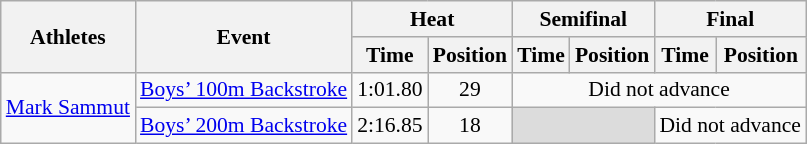<table class="wikitable" border="1" style="font-size:90%">
<tr>
<th rowspan=2>Athletes</th>
<th rowspan=2>Event</th>
<th colspan=2>Heat</th>
<th colspan=2>Semifinal</th>
<th colspan=2>Final</th>
</tr>
<tr>
<th>Time</th>
<th>Position</th>
<th>Time</th>
<th>Position</th>
<th>Time</th>
<th>Position</th>
</tr>
<tr>
<td rowspan=2><a href='#'>Mark Sammut</a></td>
<td><a href='#'>Boys’ 100m Backstroke</a></td>
<td align=center>1:01.80</td>
<td align=center>29</td>
<td colspan="4" align=center>Did not advance</td>
</tr>
<tr>
<td><a href='#'>Boys’ 200m Backstroke</a></td>
<td align=center>2:16.85</td>
<td align=center>18</td>
<td colspan=2 bgcolor=#DCDCDC></td>
<td colspan="2" align=center>Did not advance</td>
</tr>
</table>
